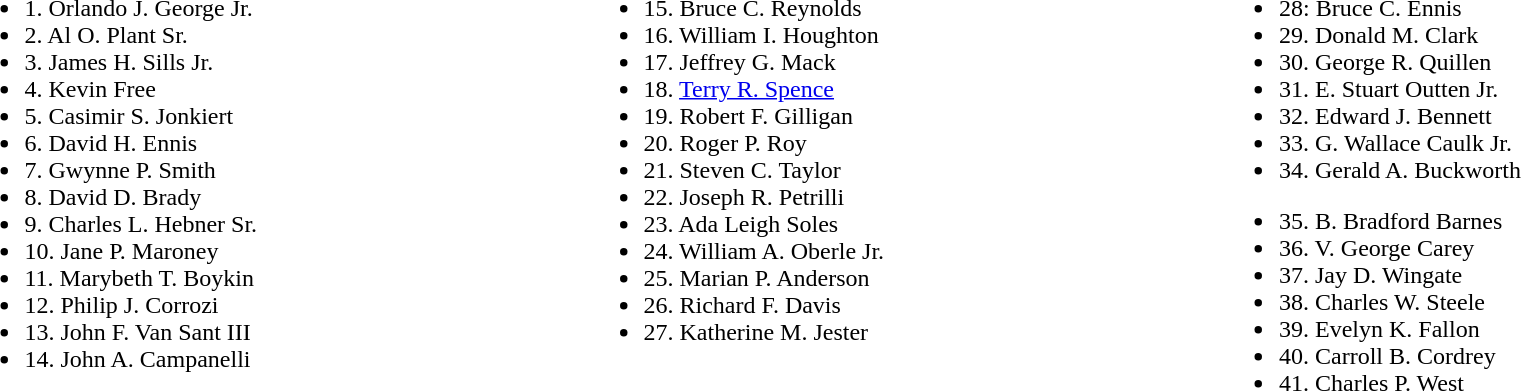<table width=100%>
<tr valign=top>
<td><br><ul><li>1. Orlando J. George Jr.</li><li>2. Al O. Plant Sr.</li><li>3. James H. Sills Jr.</li><li>4. Kevin Free</li><li>5. Casimir S. Jonkiert</li><li>6. David H. Ennis</li><li>7. Gwynne P. Smith</li><li>8. David D. Brady</li><li>9. Charles L. Hebner Sr.</li><li>10. Jane P. Maroney</li><li>11. Marybeth T. Boykin</li><li>12. Philip J. Corrozi</li><li>13. John F. Van Sant III</li><li>14. John A. Campanelli</li></ul></td>
<td><br><ul><li>15. Bruce C. Reynolds</li><li>16. William I. Houghton</li><li>17. Jeffrey G. Mack</li><li>18. <a href='#'>Terry R. Spence</a></li><li>19. Robert F. Gilligan</li><li>20. Roger P. Roy</li><li>21. Steven C. Taylor</li><li>22. Joseph R. Petrilli</li><li>23. Ada Leigh Soles</li><li>24. William A. Oberle Jr.</li><li>25. Marian P. Anderson</li><li>26. Richard F. Davis</li><li>27. Katherine M. Jester</li></ul></td>
<td><br><ul><li>28: Bruce C. Ennis</li><li>29. Donald M. Clark</li><li>30. George R. Quillen</li><li>31. E. Stuart Outten Jr.</li><li>32. Edward J. Bennett</li><li>33. G. Wallace Caulk Jr.</li><li>34. Gerald A. Buckworth</li></ul><ul><li>35. B. Bradford Barnes</li><li>36. V. George Carey</li><li>37. Jay D. Wingate</li><li>38. Charles W. Steele</li><li>39. Evelyn K. Fallon</li><li>40. Carroll B. Cordrey</li><li>41. Charles P. West</li></ul></td>
</tr>
</table>
